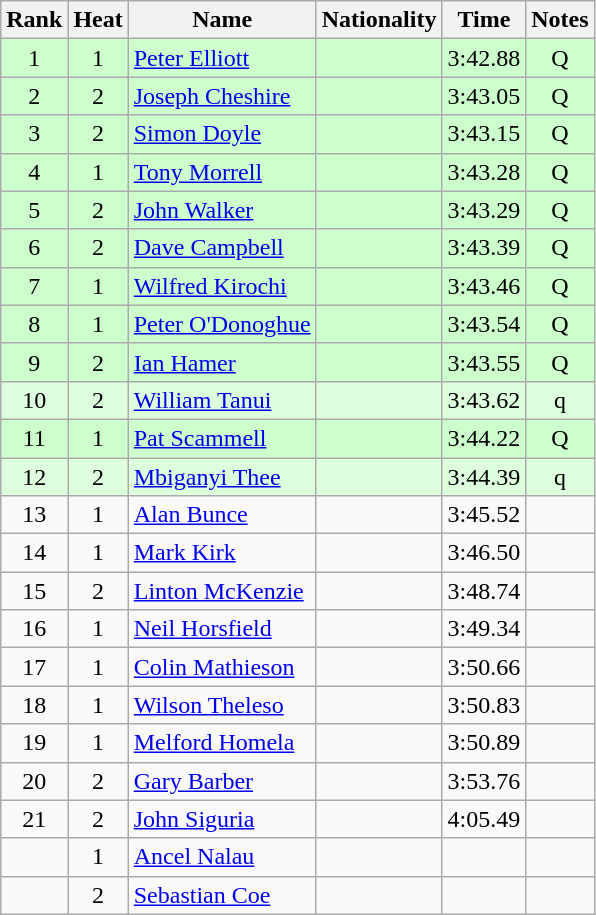<table class="wikitable sortable" style="text-align:center">
<tr>
<th>Rank</th>
<th>Heat</th>
<th>Name</th>
<th>Nationality</th>
<th>Time</th>
<th>Notes</th>
</tr>
<tr bgcolor=ccffcc>
<td>1</td>
<td>1</td>
<td align=left><a href='#'>Peter Elliott</a></td>
<td align=left></td>
<td>3:42.88</td>
<td>Q</td>
</tr>
<tr bgcolor=ccffcc>
<td>2</td>
<td>2</td>
<td align=left><a href='#'>Joseph Cheshire</a></td>
<td align=left></td>
<td>3:43.05</td>
<td>Q</td>
</tr>
<tr bgcolor=ccffcc>
<td>3</td>
<td>2</td>
<td align=left><a href='#'>Simon Doyle</a></td>
<td align=left></td>
<td>3:43.15</td>
<td>Q</td>
</tr>
<tr bgcolor=ccffcc>
<td>4</td>
<td>1</td>
<td align=left><a href='#'>Tony Morrell</a></td>
<td align=left></td>
<td>3:43.28</td>
<td>Q</td>
</tr>
<tr bgcolor=ccffcc>
<td>5</td>
<td>2</td>
<td align=left><a href='#'>John Walker</a></td>
<td align=left></td>
<td>3:43.29</td>
<td>Q</td>
</tr>
<tr bgcolor=ccffcc>
<td>6</td>
<td>2</td>
<td align=left><a href='#'>Dave Campbell</a></td>
<td align=left></td>
<td>3:43.39</td>
<td>Q</td>
</tr>
<tr bgcolor=ccffcc>
<td>7</td>
<td>1</td>
<td align=left><a href='#'>Wilfred Kirochi</a></td>
<td align=left></td>
<td>3:43.46</td>
<td>Q</td>
</tr>
<tr bgcolor=ccffcc>
<td>8</td>
<td>1</td>
<td align=left><a href='#'>Peter O'Donoghue</a></td>
<td align=left></td>
<td>3:43.54</td>
<td>Q</td>
</tr>
<tr bgcolor=ccffcc>
<td>9</td>
<td>2</td>
<td align=left><a href='#'>Ian Hamer</a></td>
<td align=left></td>
<td>3:43.55</td>
<td>Q</td>
</tr>
<tr bgcolor=ddffdd>
<td>10</td>
<td>2</td>
<td align=left><a href='#'>William Tanui</a></td>
<td align=left></td>
<td>3:43.62</td>
<td>q</td>
</tr>
<tr bgcolor=ccffcc>
<td>11</td>
<td>1</td>
<td align=left><a href='#'>Pat Scammell</a></td>
<td align=left></td>
<td>3:44.22</td>
<td>Q</td>
</tr>
<tr bgcolor=ddffdd>
<td>12</td>
<td>2</td>
<td align=left><a href='#'>Mbiganyi Thee</a></td>
<td align=left></td>
<td>3:44.39</td>
<td>q</td>
</tr>
<tr>
<td>13</td>
<td>1</td>
<td align=left><a href='#'>Alan Bunce</a></td>
<td align=left></td>
<td>3:45.52</td>
<td></td>
</tr>
<tr>
<td>14</td>
<td>1</td>
<td align=left><a href='#'>Mark Kirk</a></td>
<td align=left></td>
<td>3:46.50</td>
<td></td>
</tr>
<tr>
<td>15</td>
<td>2</td>
<td align=left><a href='#'>Linton McKenzie</a></td>
<td align=left></td>
<td>3:48.74</td>
<td></td>
</tr>
<tr>
<td>16</td>
<td>1</td>
<td align=left><a href='#'>Neil Horsfield</a></td>
<td align=left></td>
<td>3:49.34</td>
<td></td>
</tr>
<tr>
<td>17</td>
<td>1</td>
<td align=left><a href='#'>Colin Mathieson</a></td>
<td align=left></td>
<td>3:50.66</td>
<td></td>
</tr>
<tr>
<td>18</td>
<td>1</td>
<td align=left><a href='#'>Wilson Theleso</a></td>
<td align=left></td>
<td>3:50.83</td>
<td></td>
</tr>
<tr>
<td>19</td>
<td>1</td>
<td align=left><a href='#'>Melford Homela</a></td>
<td align=left></td>
<td>3:50.89</td>
<td></td>
</tr>
<tr>
<td>20</td>
<td>2</td>
<td align=left><a href='#'>Gary Barber</a></td>
<td align=left></td>
<td>3:53.76</td>
<td></td>
</tr>
<tr>
<td>21</td>
<td>2</td>
<td align=left><a href='#'>John Siguria</a></td>
<td align=left></td>
<td>4:05.49</td>
<td></td>
</tr>
<tr>
<td></td>
<td>1</td>
<td align=left><a href='#'>Ancel Nalau</a></td>
<td align=left></td>
<td></td>
<td></td>
</tr>
<tr>
<td></td>
<td>2</td>
<td align=left><a href='#'>Sebastian Coe</a></td>
<td align=left></td>
<td></td>
<td></td>
</tr>
</table>
